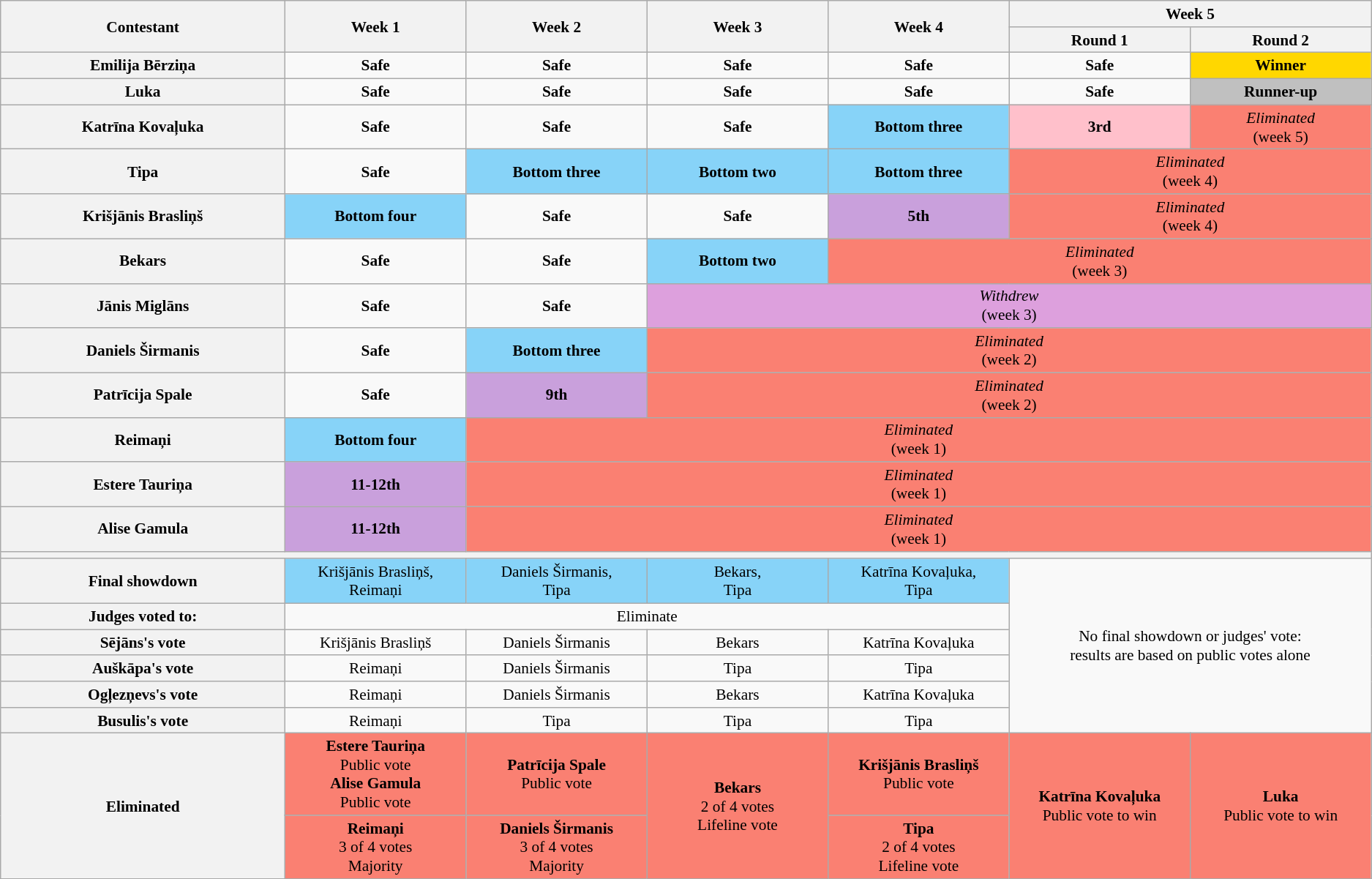<table class="wikitable" style="text-align:center; font-size:89%">
<tr>
<th style="width:11%" rowspan="2" scope="col">Contestant</th>
<th style="width:7%" rowspan="2" scope="col">Week 1</th>
<th style="width:7%" rowspan="2" scope="col">Week 2</th>
<th style="width:7%" rowspan="2" scope="col">Week 3</th>
<th style="width:7%" rowspan="2" scope="col">Week 4</th>
<th colspan="2">Week 5</th>
</tr>
<tr>
<th style="width:7%">Round 1</th>
<th style="width:7%">Round 2</th>
</tr>
<tr>
<th scope="row"><strong>Emilija Bērziņa</strong></th>
<td><strong>Safe</strong></td>
<td><strong>Safe</strong></td>
<td><strong>Safe</strong></td>
<td><strong>Safe</strong></td>
<td><strong>Safe</strong></td>
<td bgcolor="gold"><strong>Winner</strong></td>
</tr>
<tr>
<th scope="row"><strong>Luka</strong></th>
<td><strong>Safe</strong></td>
<td><strong>Safe</strong></td>
<td><strong>Safe</strong></td>
<td><strong>Safe</strong></td>
<td><strong>Safe</strong></td>
<td bgcolor="silver"><strong>Runner-up</strong></td>
</tr>
<tr>
<th scope="row"><strong>Katrīna Kovaļuka</strong></th>
<td><strong>Safe</strong></td>
<td><strong>Safe</strong></td>
<td><strong>Safe</strong></td>
<td bgcolor="#87D3F8"><strong>Bottom three</strong></td>
<td bgcolor="pink"><strong>3rd</strong></td>
<td bgcolor="salmon" colspan=2><em>Eliminated</em><br>(week 5)</td>
</tr>
<tr>
<th scope="row"><strong>Tipa</strong></th>
<td><strong>Safe</strong></td>
<td bgcolor="#87D3F8"><strong>Bottom three</strong></td>
<td bgcolor="#87D3F8"><strong>Bottom two</strong></td>
<td bgcolor="#87D3F8"><strong>Bottom three</strong></td>
<td bgcolor="salmon" colspan=3><em>Eliminated</em><br>(week 4)</td>
</tr>
<tr>
<th scope="row"><strong>Krišjānis Brasliņš</strong></th>
<td bgcolor="#87D3F8"><strong>Bottom four</strong></td>
<td><strong>Safe</strong></td>
<td><strong>Safe</strong></td>
<td bgcolor="#C9A0DC"><strong>5th</strong></td>
<td bgcolor="salmon" colspan=2><em>Eliminated</em><br>(week 4)</td>
</tr>
<tr>
<th scope="row"><strong>Bekars</strong></th>
<td><strong>Safe</strong></td>
<td><strong>Safe</strong></td>
<td bgcolor="#87D3F8"><strong>Bottom two</strong></td>
<td bgcolor="salmon" colspan=3><em>Eliminated</em><br>(week 3)</td>
</tr>
<tr>
<th scope="row"><strong>Jānis Miglāns</strong></th>
<td><strong>Safe</strong></td>
<td><strong>Safe</strong></td>
<td bgcolor="plum" colspan=4><em>Withdrew</em><br>(week 3)</td>
</tr>
<tr>
<th scope="row"><strong>Daniels Širmanis</strong></th>
<td><strong>Safe</strong></td>
<td bgcolor="#87D3F8"><strong>Bottom three</strong></td>
<td bgcolor="salmon" colspan=4><em>Eliminated</em><br>(week 2)</td>
</tr>
<tr>
<th scope="row"><strong>Patrīcija Spale</strong></th>
<td><strong>Safe</strong></td>
<td bgcolor="#C9A0DC"><strong>9th</strong></td>
<td bgcolor="salmon" colspan=4><em>Eliminated</em><br>(week 2)</td>
</tr>
<tr>
<th scope="row"><strong>Reimaņi</strong></th>
<td bgcolor="#87D3F8"><strong>Bottom four</strong></td>
<td bgcolor="salmon" colspan=5><em>Eliminated</em><br>(week 1)</td>
</tr>
<tr>
<th scope="row"><strong>Estere Tauriņa</strong></th>
<td bgcolor="#C9A0DC"><strong>11-12th</strong></td>
<td bgcolor="salmon" colspan=5><em>Eliminated</em><br>(week 1)</td>
</tr>
<tr>
<th scope="row"><strong>Alise Gamula</strong></th>
<td bgcolor="#C9A0DC"><strong>11-12th</strong></td>
<td bgcolor="salmon" colspan=5><em>Eliminated</em><br>(week 1)</td>
</tr>
<tr>
<th colspan="7"></th>
</tr>
<tr>
<th scope="row">Final showdown</th>
<td style="background:#87D3F8">Krišjānis Brasliņš,<br>Reimaņi</td>
<td style="background:#87D3F8">Daniels Širmanis,<br>Tipa</td>
<td style="background:#87D3F8">Bekars,<br>Tipa</td>
<td style="background:#87D3F8">Katrīna Kovaļuka,<br>Tipa</td>
<td rowspan="6" colspan="2">No final showdown or judges' vote:<br>results are based on public votes alone</td>
</tr>
<tr>
<th scope="row">Judges voted to:</th>
<td colspan="4">Eliminate</td>
</tr>
<tr>
<th scope="row">Sējāns's vote</th>
<td>Krišjānis Brasliņš</td>
<td>Daniels Širmanis</td>
<td>Bekars</td>
<td>Katrīna Kovaļuka</td>
</tr>
<tr>
<th scope="row">Auškāpa's vote</th>
<td>Reimaņi</td>
<td>Daniels Širmanis</td>
<td>Tipa</td>
<td>Tipa</td>
</tr>
<tr>
<th scope="row">Ogļezņevs's vote</th>
<td>Reimaņi</td>
<td>Daniels Širmanis</td>
<td>Bekars</td>
<td>Katrīna Kovaļuka</td>
</tr>
<tr>
<th scope="row">Busulis's vote</th>
<td>Reimaņi</td>
<td>Tipa</td>
<td>Tipa</td>
<td>Tipa</td>
</tr>
<tr>
<th rowspan="2" scope="row">Eliminated</th>
<td style="background:#FA8072"><strong>Estere Tauriņa</strong><br>Public vote<br><strong>Alise Gamula</strong><br>Public vote</td>
<td style="background:#FA8072"><strong>Patrīcija Spale</strong><br>Public vote</td>
<td style="background:#FA8072" rowspan=2><strong>Bekars</strong><br>2 of 4 votes<br>Lifeline vote</td>
<td style="background:#FA8072"><strong>Krišjānis Brasliņš</strong> <br>Public vote</td>
<td style="background:#FA8072" rowspan=2><strong>Katrīna Kovaļuka</strong><br>Public vote to win</td>
<td style="background:#FA8072; width:5%" rowspan=2><strong>Luka</strong><br>Public vote to win</td>
</tr>
<tr>
<td style="background:#FA8072" rowspan=2><strong>Reimaņi</strong><br>3 of 4 votes<br>Majority</td>
<td style="background:#FA8072" rowspan=2><strong>Daniels Širmanis</strong><br>3 of 4 votes<br>Majority</td>
<td style="background:#FA8072" rowspan=2><strong>Tipa</strong><br>2 of 4 votes<br>Lifeline vote</td>
</tr>
</table>
